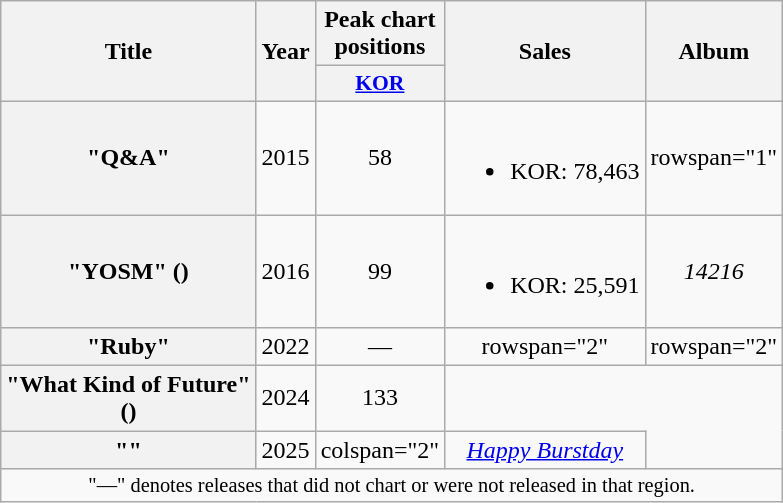<table class="wikitable plainrowheaders" style="text-align:center;">
<tr>
<th scope="col" rowspan="2">Title</th>
<th scope="col" rowspan="2">Year</th>
<th scope="col">Peak chart<br>positions</th>
<th scope="col" rowspan="2">Sales</th>
<th scope="col" rowspan="2">Album</th>
</tr>
<tr>
<th style="width:4em;font-size:90%"><a href='#'>KOR</a><br></th>
</tr>
<tr>
<th scope="row">"Q&A" <br></th>
<td>2015</td>
<td>58</td>
<td><br><ul><li>KOR: 78,463</li></ul></td>
<td>rowspan="1" </td>
</tr>
<tr>
<th scope="row">"YOSM" () <br></th>
<td>2016</td>
<td>99</td>
<td><br><ul><li>KOR: 25,591</li></ul></td>
<td><em>14216</em></td>
</tr>
<tr>
<th scope="row">"Ruby"</th>
<td>2022</td>
<td>—</td>
<td>rowspan="2" </td>
<td>rowspan="2" </td>
</tr>
<tr>
<th scope="row">"What Kind of Future"<br>()</th>
<td>2024</td>
<td>133</td>
</tr>
<tr>
<th scope="row">""</th>
<td>2025</td>
<td>colspan="2" </td>
<td><em><a href='#'>Happy Burstday</a></em></td>
</tr>
<tr>
<td colspan="5" style="font-size:85%">"—" denotes releases that did not chart or were not released in that region.</td>
</tr>
</table>
